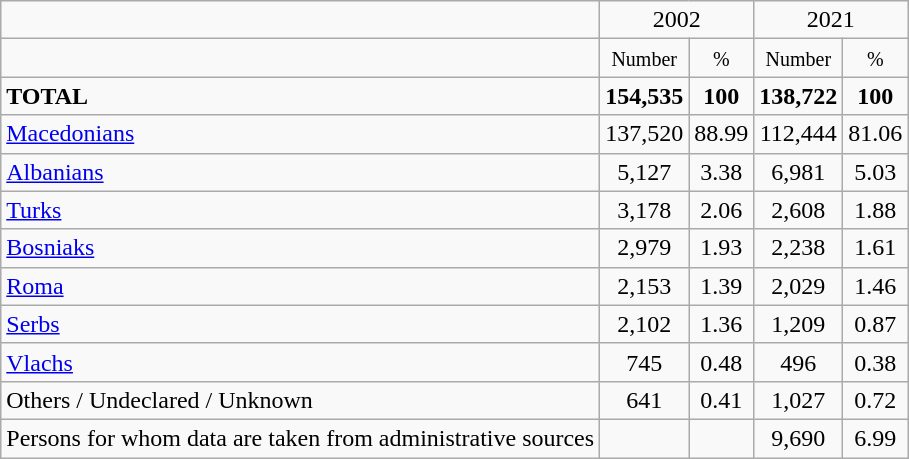<table class="wikitable">
<tr>
<td></td>
<td colspan="2" align="center">2002</td>
<td colspan="2" align="center">2021</td>
</tr>
<tr>
<td></td>
<td align="center"><small>Number</small></td>
<td align="center"><small>%</small></td>
<td align="center"><small>Number</small></td>
<td align="center"><small>%</small></td>
</tr>
<tr>
<td><strong>TOTAL</strong></td>
<td align="center"><strong>154,535</strong></td>
<td align="center"><strong>100</strong></td>
<td align="center"><strong>138,722</strong></td>
<td align="center"><strong>100</strong></td>
</tr>
<tr>
<td><a href='#'>Macedonians</a></td>
<td align="center">137,520</td>
<td align="center">88.99</td>
<td align="center">112,444</td>
<td align="center">81.06</td>
</tr>
<tr>
<td><a href='#'>Albanians</a></td>
<td align="center">5,127</td>
<td align="center">3.38</td>
<td align="center">6,981</td>
<td align="center">5.03</td>
</tr>
<tr>
<td><a href='#'>Turks</a></td>
<td align="center">3,178</td>
<td align="center">2.06</td>
<td align="center">2,608</td>
<td align="center">1.88</td>
</tr>
<tr>
<td><a href='#'>Bosniaks</a></td>
<td align="center">2,979</td>
<td align="center">1.93</td>
<td align="center">2,238</td>
<td align="center">1.61</td>
</tr>
<tr>
<td><a href='#'>Roma</a></td>
<td align="center">2,153</td>
<td align="center">1.39</td>
<td align="center">2,029</td>
<td align="center">1.46</td>
</tr>
<tr>
<td><a href='#'>Serbs</a></td>
<td align="center">2,102</td>
<td align="center">1.36</td>
<td align="center">1,209</td>
<td align="center">0.87</td>
</tr>
<tr>
<td><a href='#'>Vlachs</a></td>
<td align="center">745</td>
<td align="center">0.48</td>
<td align="center">496</td>
<td align="center">0.38</td>
</tr>
<tr>
<td>Others / Undeclared / Unknown</td>
<td align="center">641</td>
<td align="center">0.41</td>
<td align="center">1,027</td>
<td align="center">0.72</td>
</tr>
<tr>
<td>Persons for whom data are taken from administrative sources</td>
<td></td>
<td></td>
<td align="center">9,690</td>
<td align="center">6.99</td>
</tr>
</table>
